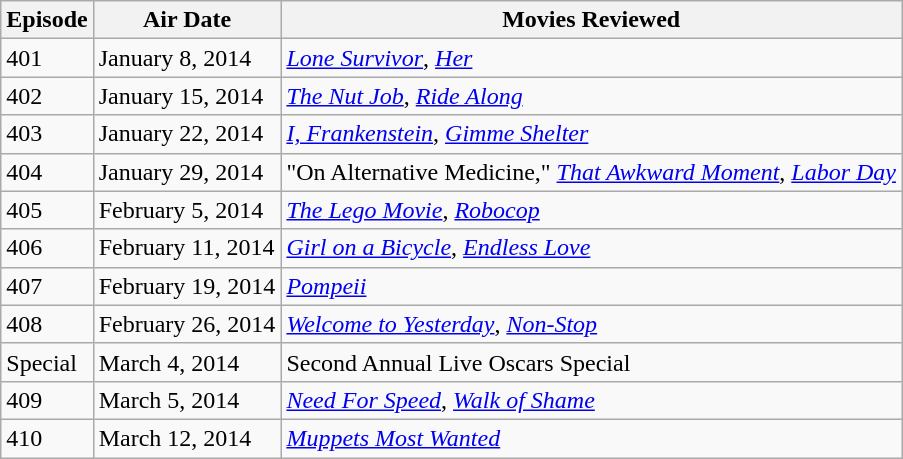<table class="wikitable">
<tr>
<th>Episode</th>
<th>Air Date</th>
<th>Movies Reviewed</th>
</tr>
<tr>
<td>401</td>
<td>January 8, 2014</td>
<td><em><a href='#'>Lone Survivor</a></em>, <em><a href='#'>Her</a></em></td>
</tr>
<tr>
<td>402</td>
<td>January 15, 2014</td>
<td><em><a href='#'>The Nut Job</a></em>, <em><a href='#'>Ride Along</a></em></td>
</tr>
<tr>
<td>403</td>
<td>January 22, 2014</td>
<td><em><a href='#'>I, Frankenstein</a></em>, <em><a href='#'>Gimme Shelter</a></em></td>
</tr>
<tr>
<td>404</td>
<td>January 29, 2014</td>
<td>"On Alternative Medicine," <em><a href='#'>That Awkward Moment</a></em>, <em><a href='#'>Labor Day</a></em></td>
</tr>
<tr>
<td>405</td>
<td>February 5, 2014</td>
<td><em><a href='#'>The Lego Movie</a></em>, <em><a href='#'>Robocop</a></em></td>
</tr>
<tr>
<td>406</td>
<td>February 11, 2014</td>
<td><em><a href='#'>Girl on a Bicycle</a></em>, <em><a href='#'>Endless Love</a></em></td>
</tr>
<tr>
<td>407</td>
<td>February 19, 2014</td>
<td><em><a href='#'>Pompeii</a></em></td>
</tr>
<tr>
<td>408</td>
<td>February 26, 2014</td>
<td><em><a href='#'>Welcome to Yesterday</a></em>, <em><a href='#'>Non-Stop</a></em></td>
</tr>
<tr>
<td>Special</td>
<td>March 4, 2014</td>
<td>Second Annual Live Oscars Special</td>
</tr>
<tr>
<td>409</td>
<td>March 5, 2014</td>
<td><em><a href='#'>Need For Speed</a></em>, <em><a href='#'>Walk of Shame</a></em></td>
</tr>
<tr>
<td>410</td>
<td>March 12, 2014</td>
<td><em><a href='#'>Muppets Most Wanted</a></em></td>
</tr>
</table>
